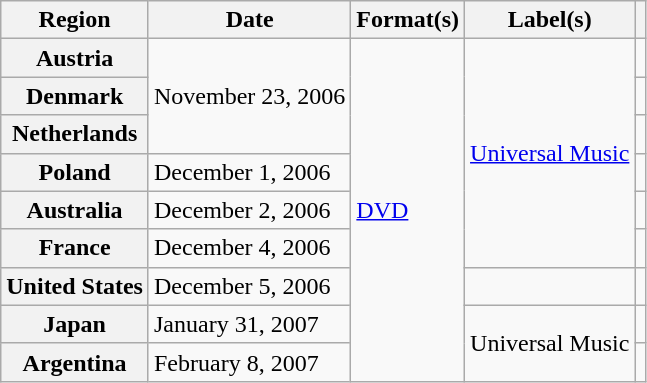<table class="wikitable plainrowheaders">
<tr>
<th scope="col">Region</th>
<th scope="col">Date</th>
<th scope="col">Format(s)</th>
<th scope="col">Label(s)</th>
<th scope="col"></th>
</tr>
<tr>
<th scope="row">Austria</th>
<td rowspan="3">November 23, 2006</td>
<td rowspan="9"><a href='#'>DVD</a></td>
<td rowspan="6"><a href='#'>Universal Music</a></td>
<td></td>
</tr>
<tr>
<th scope="row">Denmark</th>
<td></td>
</tr>
<tr>
<th scope="row">Netherlands</th>
<td></td>
</tr>
<tr>
<th scope="row">Poland</th>
<td>December 1, 2006</td>
<td></td>
</tr>
<tr>
<th scope="row">Australia</th>
<td>December 2, 2006</td>
<td></td>
</tr>
<tr>
<th scope="row">France</th>
<td>December 4, 2006</td>
<td></td>
</tr>
<tr>
<th scope="row">United States</th>
<td>December 5, 2006</td>
<td></td>
<td></td>
</tr>
<tr>
<th scope="row">Japan</th>
<td>January 31, 2007</td>
<td rowspan="2">Universal Music</td>
<td></td>
</tr>
<tr>
<th scope="row">Argentina</th>
<td>February 8, 2007</td>
<td></td>
</tr>
</table>
